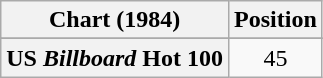<table class="wikitable sortable plainrowheaders" style="text-align:center">
<tr>
<th>Chart (1984)</th>
<th>Position</th>
</tr>
<tr>
</tr>
<tr>
<th scope="row">US <em>Billboard</em> Hot 100</th>
<td>45</td>
</tr>
</table>
